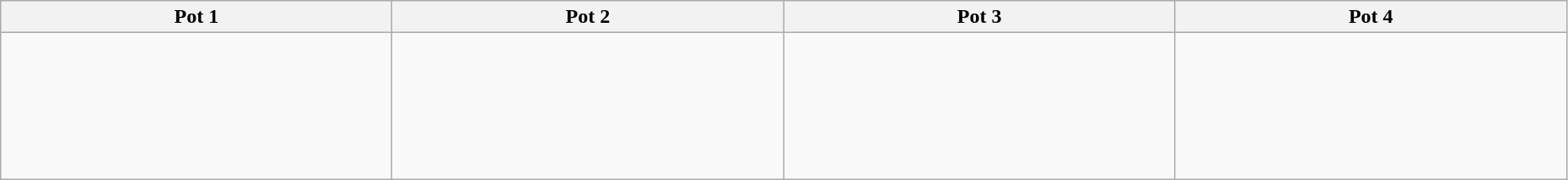<table class="wikitable" style="width:98%;">
<tr>
<th width=25%>Pot 1</th>
<th width=25%>Pot 2</th>
<th width=25%>Pot 3</th>
<th width=25%>Pot 4</th>
</tr>
<tr>
<td><br> <br>
 <br>
 <br>
 <br>
 <br>
 </td>
<td><br><br>
<br>
<br>
<br>
<br>
</td>
<td><br><br>
<br>
<br>
<br>
<br>
</td>
<td valign="top"><br><br>
<br>
<br>
<br>
<br>
</td>
</tr>
</table>
